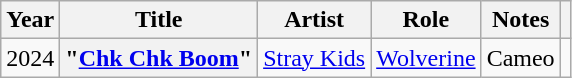<table class="wikitable sortable plainrowheaders" style="text-align:left;">
<tr>
<th scope="col">Year</th>
<th scope="col">Title</th>
<th scope="col">Artist</th>
<th scope="col">Role</th>
<th scope="col" class="unsortable">Notes</th>
<th scope="col" class="unsortable"></th>
</tr>
<tr>
<td>2024</td>
<th scope="row">"<a href='#'>Chk Chk Boom</a>"</th>
<td><a href='#'>Stray Kids</a></td>
<td><a href='#'>Wolverine</a></td>
<td>Cameo</td>
<td align="center"></td>
</tr>
</table>
